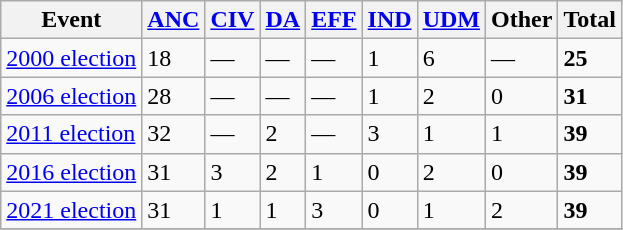<table class="wikitable">
<tr>
<th>Event</th>
<th><a href='#'>ANC</a></th>
<th><a href='#'>CIV</a></th>
<th><a href='#'>DA</a></th>
<th><a href='#'>EFF</a></th>
<th><a href='#'>IND</a></th>
<th><a href='#'>UDM</a></th>
<th>Other</th>
<th>Total</th>
</tr>
<tr>
<td><a href='#'>2000 election</a></td>
<td>18</td>
<td>—</td>
<td>—</td>
<td>—</td>
<td>1</td>
<td>6</td>
<td>—</td>
<td><strong>25</strong></td>
</tr>
<tr>
<td><a href='#'>2006 election</a></td>
<td>28</td>
<td>—</td>
<td>—</td>
<td>—</td>
<td>1</td>
<td>2</td>
<td>0</td>
<td><strong>31</strong></td>
</tr>
<tr>
<td><a href='#'>2011 election</a></td>
<td>32</td>
<td>—</td>
<td>2</td>
<td>—</td>
<td>3</td>
<td>1</td>
<td>1</td>
<td><strong>39</strong></td>
</tr>
<tr>
<td><a href='#'>2016 election</a></td>
<td>31</td>
<td>3</td>
<td>2</td>
<td>1</td>
<td>0</td>
<td>2</td>
<td>0</td>
<td><strong>39</strong></td>
</tr>
<tr>
<td><a href='#'>2021 election</a></td>
<td>31</td>
<td>1</td>
<td>1</td>
<td>3</td>
<td>0</td>
<td>1</td>
<td>2</td>
<td><strong>39</strong></td>
</tr>
<tr>
</tr>
</table>
